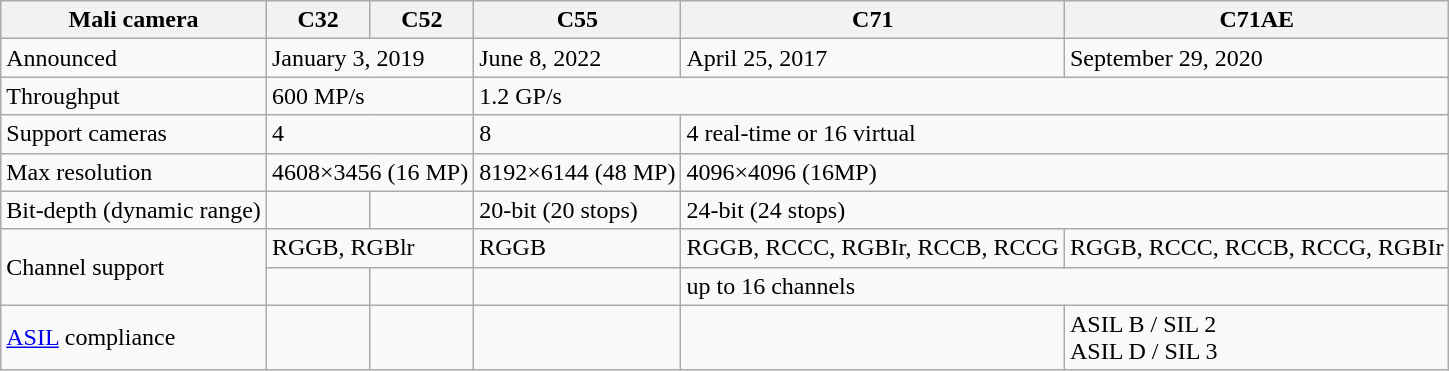<table class="wikitable sticky-header">
<tr>
<th>Mali camera</th>
<th>C32</th>
<th>C52</th>
<th>C55</th>
<th>C71</th>
<th>C71AE</th>
</tr>
<tr>
<td>Announced</td>
<td colspan="2">January 3, 2019</td>
<td>June 8, 2022</td>
<td>April 25, 2017</td>
<td>September 29, 2020</td>
</tr>
<tr>
<td>Throughput</td>
<td colspan="2">600 MP/s</td>
<td colspan="3">1.2 GP/s</td>
</tr>
<tr>
<td>Support cameras</td>
<td colspan="2">4</td>
<td>8</td>
<td colspan="2">4 real-time or 16 virtual</td>
</tr>
<tr>
<td>Max resolution</td>
<td colspan="2">4608×3456 (16 MP)</td>
<td>8192×6144 (48 MP)</td>
<td colspan="2">4096×4096 (16MP)</td>
</tr>
<tr>
<td>Bit-depth (dynamic range)</td>
<td></td>
<td></td>
<td>20-bit (20 stops)</td>
<td colspan="2">24-bit (24 stops)</td>
</tr>
<tr>
<td rowspan="2">Channel support</td>
<td colspan="2">RGGB, RGBlr</td>
<td>RGGB</td>
<td>RGGB, RCCC, RGBIr, RCCB, RCCG</td>
<td>RGGB, RCCC, RCCB, RCCG, RGBIr</td>
</tr>
<tr>
<td></td>
<td></td>
<td></td>
<td colspan="2">up to 16 channels</td>
</tr>
<tr>
<td><a href='#'>ASIL</a> compliance</td>
<td></td>
<td></td>
<td></td>
<td></td>
<td>ASIL B / SIL 2<br>ASIL D / SIL 3</td>
</tr>
</table>
